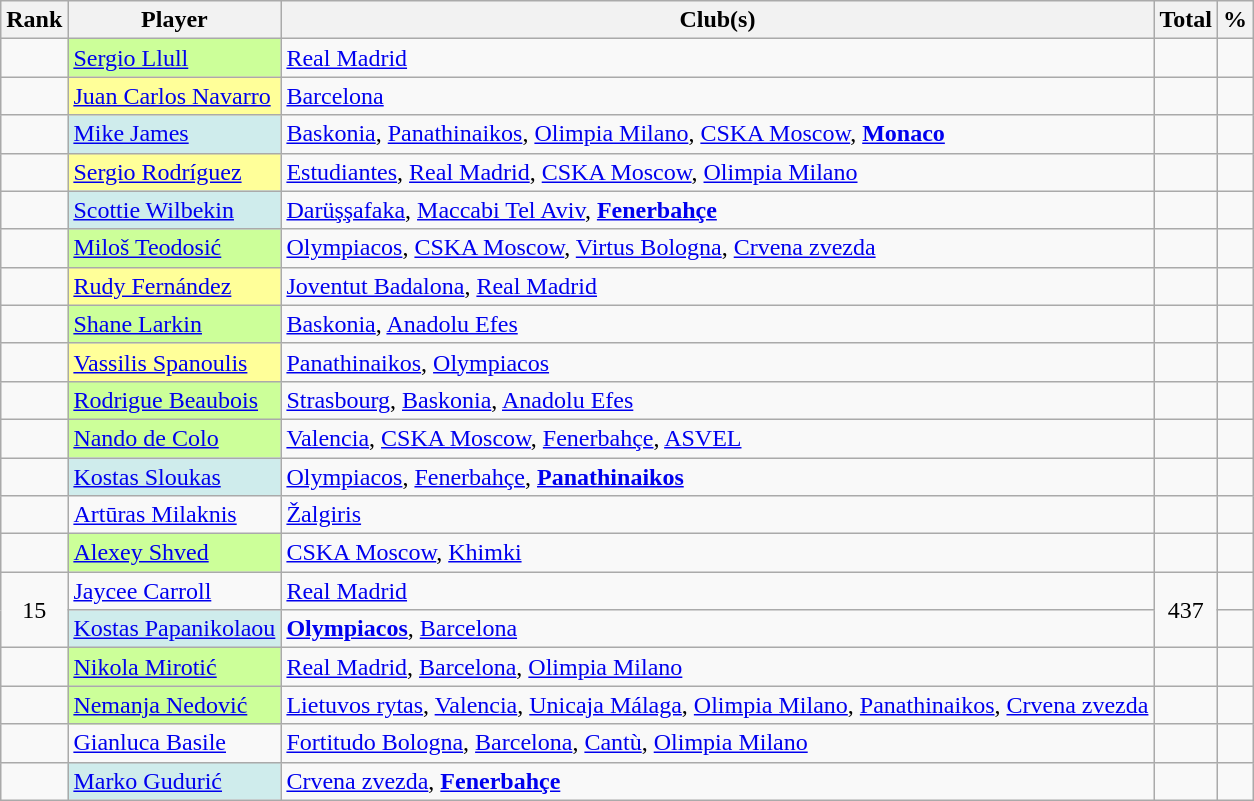<table class="wikitable sortable">
<tr>
<th>Rank</th>
<th>Player</th>
<th>Club(s)</th>
<th>Total</th>
<th>%</th>
</tr>
<tr>
<td></td>
<td bgcolor="#CCFF99"> <a href='#'>Sergio Llull</a></td>
<td><a href='#'>Real Madrid</a></td>
<td></td>
<td style="text-align:center;"></td>
</tr>
<tr>
<td></td>
<td bgcolor="#FFFF99"> <a href='#'>Juan Carlos Navarro</a></td>
<td><a href='#'>Barcelona</a></td>
<td></td>
<td></td>
</tr>
<tr>
<td></td>
<td bgcolor="#CFECEC"> <a href='#'>Mike James</a></td>
<td><a href='#'>Baskonia</a>, <a href='#'>Panathinaikos</a>, <a href='#'>Olimpia Milano</a>, <a href='#'>CSKA Moscow</a>, <strong><a href='#'>Monaco</a></strong></td>
<td></td>
<td style="text-align:center;"></td>
</tr>
<tr>
<td></td>
<td bgcolor="#FFFF99"> <a href='#'>Sergio Rodríguez</a></td>
<td><a href='#'>Estudiantes</a>, <a href='#'>Real Madrid</a>, <a href='#'>CSKA Moscow</a>, <a href='#'>Olimpia Milano</a></td>
<td></td>
<td></td>
</tr>
<tr>
<td></td>
<td bgcolor="#CFECEC">  <a href='#'>Scottie Wilbekin</a></td>
<td><a href='#'>Darüşşafaka</a>, <a href='#'>Maccabi Tel Aviv</a>, <strong><a href='#'>Fenerbahçe</a></strong></td>
<td></td>
<td style="text-align:center;"></td>
</tr>
<tr>
<td></td>
<td bgcolor="#CCFF99"> <a href='#'>Miloš Teodosić</a></td>
<td><a href='#'>Olympiacos</a>, <a href='#'>CSKA Moscow</a>, <a href='#'>Virtus Bologna</a>, <a href='#'>Crvena zvezda</a></td>
<td></td>
<td style="text-align:center;"></td>
</tr>
<tr>
<td></td>
<td bgcolor="#FFFF99"> <a href='#'>Rudy Fernández</a></td>
<td><a href='#'>Joventut Badalona</a>, <a href='#'>Real Madrid</a></td>
<td></td>
<td></td>
</tr>
<tr>
<td></td>
<td bgcolor="#CCFF99">  <a href='#'>Shane Larkin</a></td>
<td><a href='#'>Baskonia</a>, <a href='#'>Anadolu Efes</a></td>
<td></td>
<td style="text-align:center;"></td>
</tr>
<tr>
<td></td>
<td bgcolor="#FFFF99"> <a href='#'>Vassilis Spanoulis</a></td>
<td><a href='#'>Panathinaikos</a>, <a href='#'>Olympiacos</a></td>
<td></td>
<td></td>
</tr>
<tr>
<td></td>
<td bgcolor="#CCFF99"> <a href='#'>Rodrigue Beaubois</a></td>
<td><a href='#'>Strasbourg</a>, <a href='#'>Baskonia</a>, <a href='#'>Anadolu Efes</a></td>
<td></td>
<td style="text-align:center;"></td>
</tr>
<tr>
<td></td>
<td bgcolor="#CCFF99"> <a href='#'>Nando de Colo</a></td>
<td><a href='#'>Valencia</a>, <a href='#'>CSKA Moscow</a>, <a href='#'>Fenerbahçe</a>, <a href='#'>ASVEL</a></td>
<td></td>
<td style="text-align:center;"></td>
</tr>
<tr>
<td></td>
<td bgcolor="#CFECEC"> <a href='#'>Kostas Sloukas</a></td>
<td><a href='#'>Olympiacos</a>, <a href='#'>Fenerbahçe</a>, <strong><a href='#'>Panathinaikos</a></strong></td>
<td></td>
<td style="text-align:center;"></td>
</tr>
<tr>
<td></td>
<td> <a href='#'>Artūras Milaknis</a></td>
<td><a href='#'>Žalgiris</a></td>
<td></td>
<td></td>
</tr>
<tr>
<td></td>
<td bgcolor="#CCFF99"> <a href='#'>Alexey Shved</a></td>
<td><a href='#'>CSKA Moscow</a>, <a href='#'>Khimki</a></td>
<td></td>
<td></td>
</tr>
<tr>
<td rowspan=2 style="text-align:center;">15</td>
<td>  <a href='#'>Jaycee Carroll</a></td>
<td><a href='#'>Real Madrid</a></td>
<td rowspan=2 style="text-align:center;">437</td>
<td></td>
</tr>
<tr>
<td bgcolor="#CFECEC"> <a href='#'>Kostas Papanikolaou</a></td>
<td><strong><a href='#'>Olympiacos</a></strong>, <a href='#'>Barcelona</a></td>
<td style="text-align:center;"></td>
</tr>
<tr>
<td></td>
<td bgcolor="#CCFF99">  <a href='#'>Nikola Mirotić</a></td>
<td><a href='#'>Real Madrid</a>, <a href='#'>Barcelona</a>, <a href='#'>Olimpia Milano</a></td>
<td></td>
<td style="text-align:center;"></td>
</tr>
<tr>
<td></td>
<td bgcolor="#CCFF99"> <a href='#'>Nemanja Nedović</a></td>
<td><a href='#'>Lietuvos rytas</a>, <a href='#'>Valencia</a>, <a href='#'>Unicaja Málaga</a>, <a href='#'>Olimpia Milano</a>, <a href='#'>Panathinaikos</a>, <a href='#'>Crvena zvezda</a></td>
<td></td>
<td style="text-align:center;"></td>
</tr>
<tr>
<td></td>
<td> <a href='#'>Gianluca Basile</a></td>
<td><a href='#'>Fortitudo Bologna</a>, <a href='#'>Barcelona</a>, <a href='#'>Cantù</a>, <a href='#'>Olimpia Milano</a></td>
<td></td>
<td></td>
</tr>
<tr>
<td></td>
<td bgcolor="#CFECEC"> <a href='#'>Marko Gudurić</a></td>
<td><a href='#'>Crvena zvezda</a>, <strong><a href='#'>Fenerbahçe</a></strong></td>
<td></td>
<td style="text-align:center;"></td>
</tr>
</table>
